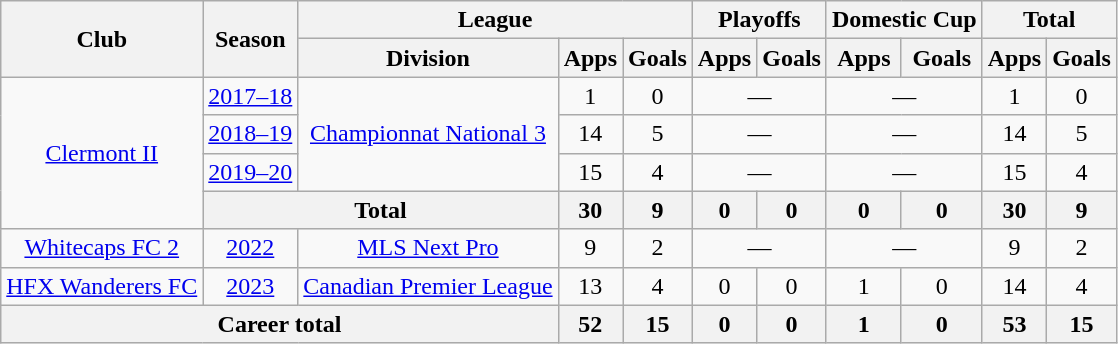<table class="wikitable" style="text-align:center">
<tr>
<th rowspan="2">Club</th>
<th rowspan="2">Season</th>
<th colspan="3">League</th>
<th colspan="2">Playoffs</th>
<th colspan="2">Domestic Cup</th>
<th colspan="2">Total</th>
</tr>
<tr>
<th>Division</th>
<th>Apps</th>
<th>Goals</th>
<th>Apps</th>
<th>Goals</th>
<th>Apps</th>
<th>Goals</th>
<th>Apps</th>
<th>Goals</th>
</tr>
<tr>
<td rowspan=4><a href='#'>Clermont II</a></td>
<td><a href='#'>2017–18</a></td>
<td rowspan=3><a href='#'>Championnat National 3</a></td>
<td>1</td>
<td>0</td>
<td colspan="2">—</td>
<td colspan="2">—</td>
<td>1</td>
<td>0</td>
</tr>
<tr>
<td><a href='#'>2018–19</a></td>
<td>14</td>
<td>5</td>
<td colspan="2">—</td>
<td colspan="2">—</td>
<td>14</td>
<td>5</td>
</tr>
<tr>
<td><a href='#'>2019–20</a></td>
<td>15</td>
<td>4</td>
<td colspan="2">—</td>
<td colspan="2">—</td>
<td>15</td>
<td>4</td>
</tr>
<tr>
<th colspan=2>Total</th>
<th>30</th>
<th>9</th>
<th>0</th>
<th>0</th>
<th>0</th>
<th>0</th>
<th>30</th>
<th>9</th>
</tr>
<tr>
<td><a href='#'>Whitecaps FC 2</a></td>
<td><a href='#'>2022</a></td>
<td><a href='#'>MLS Next Pro</a></td>
<td>9</td>
<td>2</td>
<td colspan="2">—</td>
<td colspan="2">—</td>
<td>9</td>
<td>2</td>
</tr>
<tr>
<td><a href='#'>HFX Wanderers FC</a></td>
<td><a href='#'>2023</a></td>
<td><a href='#'>Canadian Premier League</a></td>
<td>13</td>
<td>4</td>
<td>0</td>
<td>0</td>
<td>1</td>
<td>0</td>
<td>14</td>
<td>4</td>
</tr>
<tr>
<th colspan=3>Career total</th>
<th>52</th>
<th>15</th>
<th>0</th>
<th>0</th>
<th>1</th>
<th>0</th>
<th>53</th>
<th>15</th>
</tr>
</table>
